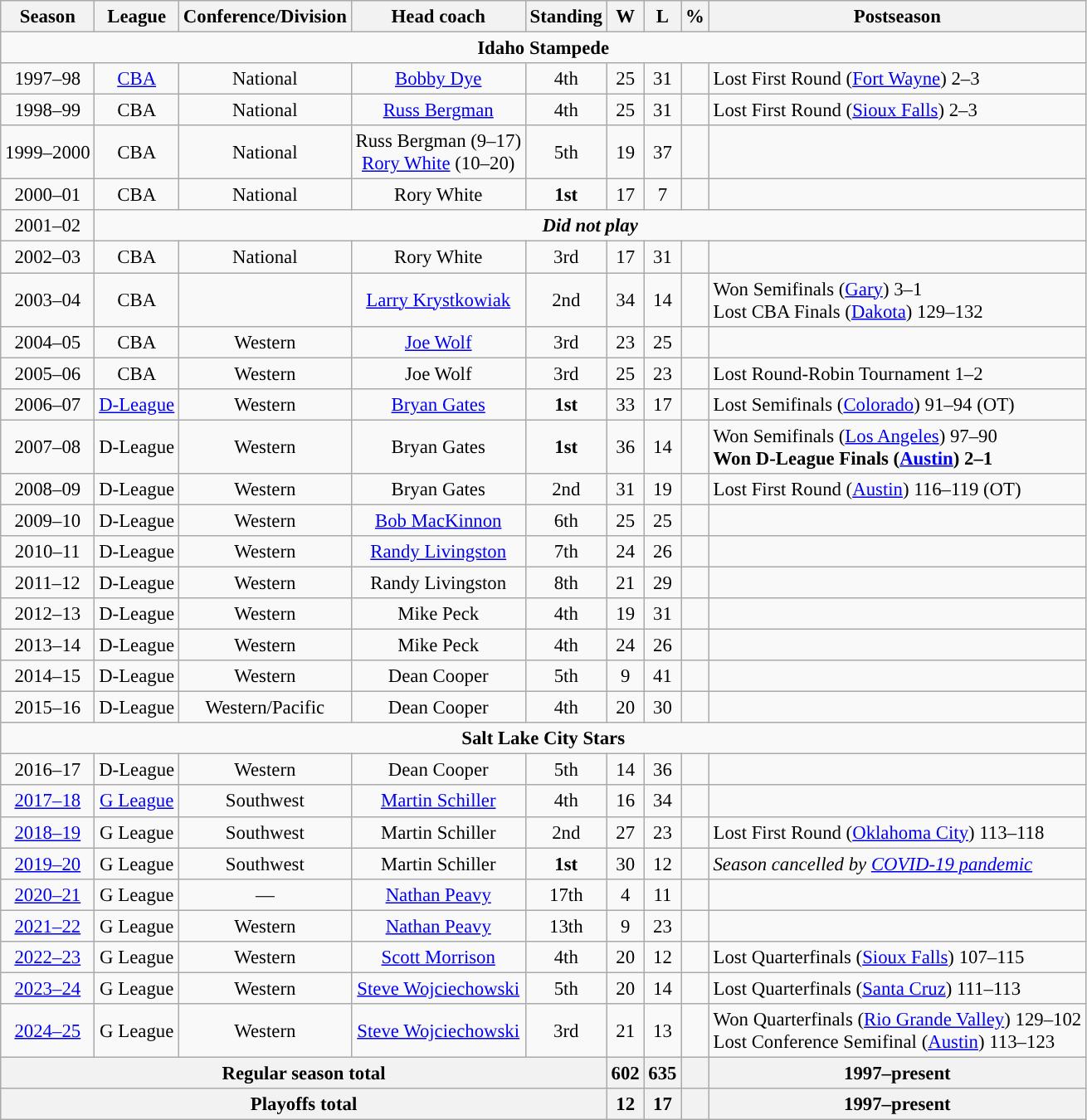<table class="wikitable" style="font-size:95%; text-align:center">
<tr>
<th>Season</th>
<th>League</th>
<th>Conference/Division</th>
<th>Head coach</th>
<th>Standing</th>
<th>W</th>
<th>L</th>
<th>%</th>
<th>Postseason</th>
</tr>
<tr>
<td colspan="12"><strong>Idaho Stampede</strong></td>
</tr>
<tr>
<td>1997–98</td>
<td><a href='#'>CBA</a></td>
<td>National</td>
<td><a href='#'>Bobby Dye</a></td>
<td>4th</td>
<td>25</td>
<td>31</td>
<td></td>
<td align=left>Lost First Round (<a href='#'>Fort Wayne</a>) 2–3</td>
</tr>
<tr>
<td>1998–99</td>
<td>CBA</td>
<td>National</td>
<td><a href='#'>Russ Bergman</a></td>
<td>4th</td>
<td>25</td>
<td>31</td>
<td></td>
<td align=left>Lost First Round (<a href='#'>Sioux Falls</a>) 2–3</td>
</tr>
<tr>
<td>1999–2000</td>
<td>CBA</td>
<td>National</td>
<td>Russ Bergman (9–17)<br><a href='#'>Rory White</a> (10–20)</td>
<td>5th</td>
<td>19</td>
<td>37</td>
<td></td>
<td align=left></td>
</tr>
<tr>
<td>2000–01</td>
<td>CBA</td>
<td>National</td>
<td>Rory White</td>
<td><strong>1st</strong></td>
<td>17</td>
<td>7</td>
<td></td>
<td align=left></td>
</tr>
<tr>
<td>2001–02</td>
<td colspan=8><strong><em>Did not play</em></strong></td>
</tr>
<tr>
<td>2002–03</td>
<td>CBA</td>
<td>National</td>
<td>Rory White</td>
<td>3rd</td>
<td>17</td>
<td>31</td>
<td></td>
<td align=left></td>
</tr>
<tr>
<td>2003–04</td>
<td>CBA</td>
<td></td>
<td><a href='#'>Larry Krystkowiak</a></td>
<td>2nd</td>
<td>34</td>
<td>14</td>
<td></td>
<td align=left>Won Semifinals (<a href='#'>Gary</a>) 3–1<br> Lost CBA Finals (<a href='#'>Dakota</a>) 129–132</td>
</tr>
<tr>
<td>2004–05</td>
<td>CBA</td>
<td>Western</td>
<td><a href='#'>Joe Wolf</a></td>
<td>3rd</td>
<td>23</td>
<td>25</td>
<td></td>
<td align=left></td>
</tr>
<tr>
<td>2005–06</td>
<td>CBA</td>
<td>Western</td>
<td>Joe Wolf</td>
<td>3rd</td>
<td>25</td>
<td>23</td>
<td></td>
<td align=left>Lost Round-Robin Tournament 1–2</td>
</tr>
<tr>
<td>2006–07</td>
<td><a href='#'>D-League</a></td>
<td>Western</td>
<td><a href='#'>Bryan Gates</a></td>
<td><strong>1st</strong></td>
<td>33</td>
<td>17</td>
<td></td>
<td align=left>Lost Semifinals (<a href='#'>Colorado</a>) 91–94 (OT)</td>
</tr>
<tr>
<td>2007–08</td>
<td>D-League</td>
<td>Western</td>
<td>Bryan Gates</td>
<td><strong>1st</strong></td>
<td>36</td>
<td>14</td>
<td></td>
<td align=left>Won Semifinals (<a href='#'>Los Angeles</a>) 97–90<br> <strong>Won D-League Finals (<a href='#'>Austin</a>) 2–1</strong></td>
</tr>
<tr>
<td>2008–09</td>
<td>D-League</td>
<td>Western</td>
<td>Bryan Gates</td>
<td>2nd</td>
<td>31</td>
<td>19</td>
<td></td>
<td align=left>Lost First Round (<a href='#'>Austin</a>) 116–119 (OT)</td>
</tr>
<tr>
<td>2009–10</td>
<td>D-League</td>
<td>Western</td>
<td><a href='#'>Bob MacKinnon</a></td>
<td>6th</td>
<td>25</td>
<td>25</td>
<td></td>
<td align=left></td>
</tr>
<tr>
<td>2010–11</td>
<td>D-League</td>
<td>Western</td>
<td><a href='#'>Randy Livingston</a></td>
<td>7th</td>
<td>24</td>
<td>26</td>
<td></td>
<td align=left></td>
</tr>
<tr>
<td>2011–12</td>
<td>D-League</td>
<td>Western</td>
<td>Randy Livingston</td>
<td>8th</td>
<td>21</td>
<td>29</td>
<td></td>
<td align=left></td>
</tr>
<tr>
<td>2012–13</td>
<td>D-League</td>
<td>Western</td>
<td>Mike Peck</td>
<td>4th</td>
<td>19</td>
<td>31</td>
<td></td>
<td align=left></td>
</tr>
<tr>
<td>2013–14</td>
<td>D-League</td>
<td>Western</td>
<td>Mike Peck</td>
<td>4th</td>
<td>24</td>
<td>26</td>
<td></td>
<td align=left></td>
</tr>
<tr>
<td>2014–15</td>
<td>D-League</td>
<td>Western</td>
<td>Dean Cooper</td>
<td>5th</td>
<td>9</td>
<td>41</td>
<td></td>
<td align=left></td>
</tr>
<tr>
<td>2015–16</td>
<td>D-League</td>
<td>Western/Pacific</td>
<td>Dean Cooper</td>
<td>4th</td>
<td>20</td>
<td>30</td>
<td></td>
<td align=left></td>
</tr>
<tr>
<td colspan="12"><strong>Salt Lake City Stars</strong></td>
</tr>
<tr>
<td>2016–17</td>
<td>D-League</td>
<td>Western</td>
<td>Dean Cooper</td>
<td>5th</td>
<td>14</td>
<td>36</td>
<td></td>
<td align=left></td>
</tr>
<tr>
<td><a href='#'>2017–18</a></td>
<td><a href='#'>G League</a></td>
<td>Southwest</td>
<td><a href='#'>Martin Schiller</a></td>
<td>4th</td>
<td>16</td>
<td>34</td>
<td></td>
<td align=left></td>
</tr>
<tr>
<td><a href='#'>2018–19</a></td>
<td>G League</td>
<td>Southwest</td>
<td>Martin Schiller</td>
<td>2nd</td>
<td>27</td>
<td>23</td>
<td></td>
<td align=left>Lost First Round (<a href='#'>Oklahoma City</a>) 113–118</td>
</tr>
<tr>
<td><a href='#'>2019–20</a></td>
<td>G League</td>
<td>Southwest</td>
<td>Martin Schiller</td>
<td><strong>1st</strong></td>
<td>30</td>
<td>12</td>
<td></td>
<td align=left><em>Season cancelled by <a href='#'>COVID-19 pandemic</a></em></td>
</tr>
<tr>
<td><a href='#'>2020–21</a></td>
<td>G League</td>
<td>—</td>
<td><a href='#'>Nathan Peavy</a></td>
<td>17th</td>
<td>4</td>
<td>11</td>
<td></td>
<td align=left></td>
</tr>
<tr>
<td><a href='#'>2021–22</a></td>
<td>G League</td>
<td>Western</td>
<td><a href='#'>Nathan Peavy</a></td>
<td>13th</td>
<td>9</td>
<td>23</td>
<td></td>
<td align=left></td>
</tr>
<tr>
<td><a href='#'>2022–23</a></td>
<td>G League</td>
<td>Western</td>
<td><a href='#'>Scott Morrison</a></td>
<td>4th</td>
<td>20</td>
<td>12</td>
<td></td>
<td align=left>Lost Quarterfinals (<a href='#'>Sioux Falls</a>) 107–115</td>
</tr>
<tr>
<td><a href='#'>2023–24</a></td>
<td>G League</td>
<td>Western</td>
<td><a href='#'>Steve Wojciechowski</a></td>
<td>5th</td>
<td>20</td>
<td>14</td>
<td></td>
<td align=left>Lost Quarterfinals (<a href='#'>Santa Cruz</a>) 111–113</td>
</tr>
<tr>
<td><a href='#'>2024–25</a></td>
<td>G League</td>
<td>Western</td>
<td><a href='#'>Steve Wojciechowski</a></td>
<td>3rd</td>
<td>21</td>
<td>13</td>
<td></td>
<td align=left>Won Quarterfinals (<a href='#'>Rio Grande Valley</a>) 129–102<br>Lost Conference Semifinal (<a href='#'>Austin</a>) 113–123</td>
</tr>
<tr>
<th colspan=5>Regular season total</th>
<th>602</th>
<th>635</th>
<th></th>
<th>1997–present</th>
</tr>
<tr>
<th colspan=5>Playoffs total</th>
<th>12</th>
<th>17</th>
<th></th>
<th>1997–present</th>
</tr>
</table>
